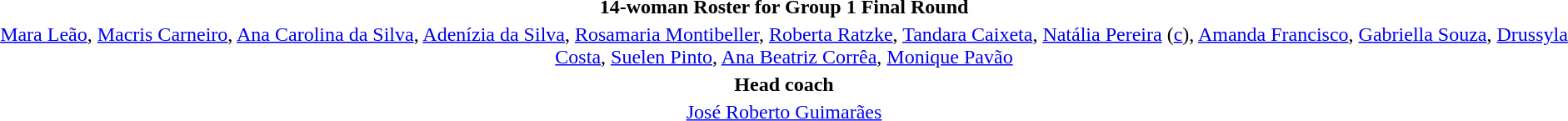<table style="text-align:center;margin-top:2em;margin-left:auto;margin-right:auto">
<tr>
<td><strong>14-woman Roster for Group 1 Final Round</strong></td>
</tr>
<tr>
<td><a href='#'>Mara Leão</a>, <a href='#'>Macris Carneiro</a>, <a href='#'>Ana Carolina da Silva</a>, <a href='#'>Adenízia da Silva</a>, <a href='#'>Rosamaria Montibeller</a>, <a href='#'>Roberta Ratzke</a>, <a href='#'>Tandara Caixeta</a>, <a href='#'>Natália Pereira</a> (<a href='#'>c</a>), <a href='#'>Amanda Francisco</a>, <a href='#'>Gabriella Souza</a>, <a href='#'>Drussyla Costa</a>, <a href='#'>Suelen Pinto</a>, <a href='#'>Ana Beatriz Corrêa</a>, <a href='#'>Monique Pavão</a></td>
</tr>
<tr>
<td><strong>Head coach</strong></td>
</tr>
<tr>
<td><a href='#'>José Roberto Guimarães</a></td>
</tr>
</table>
